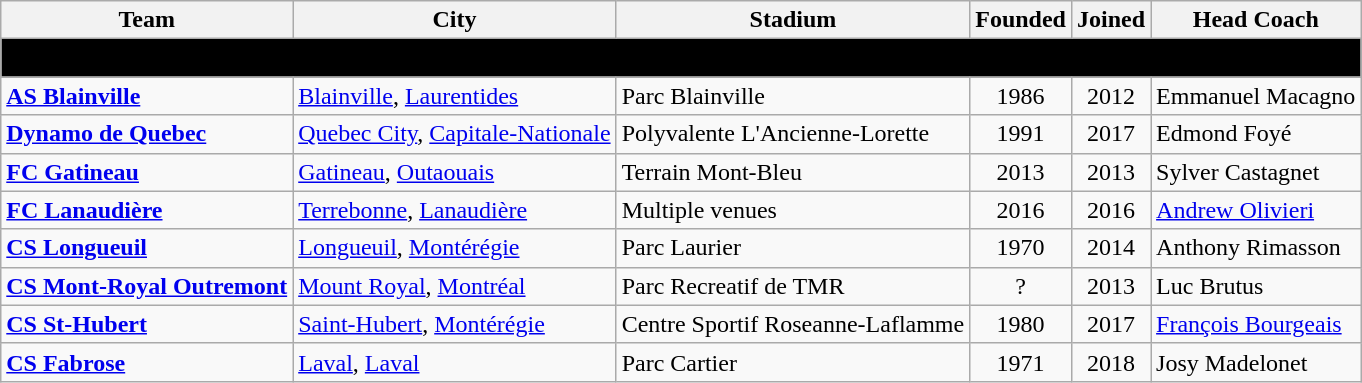<table class="wikitable" style="text-align:left">
<tr>
<th style="background:">Team</th>
<th style="background:">City</th>
<th style="background:">Stadium</th>
<th style="background:">Founded</th>
<th style="background:">Joined</th>
<th style="background:">Head Coach</th>
</tr>
<tr>
<th style="background:black" colspan="6"><span><strong>Current teams</strong></span></th>
</tr>
<tr>
<td><strong><a href='#'>AS Blainville</a></strong></td>
<td><a href='#'>Blainville</a>, <a href='#'>Laurentides</a></td>
<td>Parc Blainville</td>
<td align="center">1986</td>
<td align="center">2012</td>
<td> Emmanuel Macagno</td>
</tr>
<tr>
<td><strong><a href='#'>Dynamo de Quebec</a></strong></td>
<td><a href='#'>Quebec City</a>, <a href='#'>Capitale-Nationale</a></td>
<td>Polyvalente L'Ancienne-Lorette</td>
<td align="center">1991</td>
<td align="center">2017</td>
<td> Edmond Foyé</td>
</tr>
<tr>
<td><strong><a href='#'>FC Gatineau</a></strong></td>
<td><a href='#'>Gatineau</a>, <a href='#'>Outaouais</a></td>
<td>Terrain Mont-Bleu</td>
<td align="center">2013</td>
<td align="center">2013</td>
<td> Sylver Castagnet</td>
</tr>
<tr>
<td><strong><a href='#'>FC Lanaudière</a></strong></td>
<td><a href='#'>Terrebonne</a>, <a href='#'>Lanaudière</a></td>
<td>Multiple venues</td>
<td align="center">2016</td>
<td align="center">2016</td>
<td> <a href='#'>Andrew Olivieri</a></td>
</tr>
<tr>
<td><strong><a href='#'>CS Longueuil</a></strong></td>
<td><a href='#'>Longueuil</a>, <a href='#'>Montérégie</a></td>
<td>Parc Laurier</td>
<td align="center">1970</td>
<td align="center">2014</td>
<td> Anthony Rimasson</td>
</tr>
<tr>
<td><strong><a href='#'>CS Mont-Royal Outremont</a></strong></td>
<td><a href='#'>Mount Royal</a>, <a href='#'>Montréal</a></td>
<td>Parc Recreatif de TMR</td>
<td align="center">?</td>
<td align="center">2013</td>
<td> Luc Brutus</td>
</tr>
<tr>
<td><strong><a href='#'>CS St-Hubert</a></strong></td>
<td><a href='#'>Saint-Hubert</a>,  <a href='#'>Montérégie</a></td>
<td>Centre Sportif Roseanne-Laflamme</td>
<td align="center">1980</td>
<td align="center">2017</td>
<td> <a href='#'>François Bourgeais</a></td>
</tr>
<tr>
<td><strong><a href='#'>CS Fabrose</a></strong></td>
<td><a href='#'>Laval</a>, <a href='#'>Laval</a></td>
<td>Parc Cartier</td>
<td align="center">1971</td>
<td align="center">2018</td>
<td> Josy Madelonet</td>
</tr>
</table>
